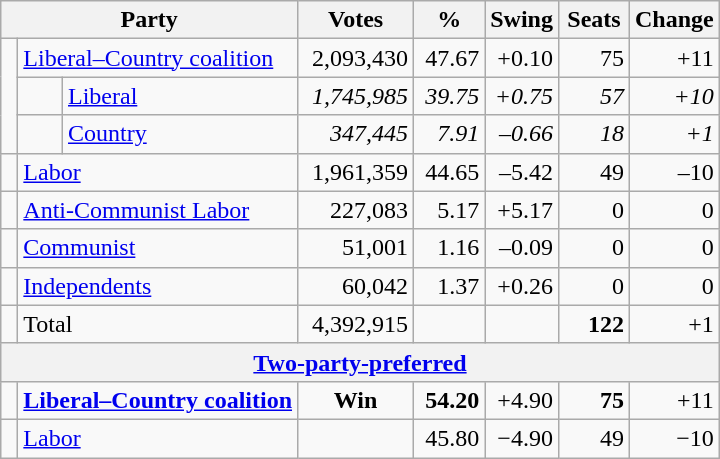<table class="wikitable">
<tr>
<th colspan=3 style="width:180px">Party</th>
<th style="width:70px">Votes</th>
<th style="width:40px">%</th>
<th style="width:40px">Swing</th>
<th style="width:40px">Seats</th>
<th style="width:40px">Change</th>
</tr>
<tr>
<td rowspan=3> </td>
<td colspan=2><a href='#'>Liberal–Country coalition</a></td>
<td align=right>2,093,430</td>
<td align=right>47.67</td>
<td align=right>+0.10</td>
<td align=right>75</td>
<td align=right>+11</td>
</tr>
<tr>
<td> </td>
<td><a href='#'>Liberal</a></td>
<td style="text-align:right"><em>1,745,985</em></td>
<td style="text-align:right"><em>39.75</em></td>
<td style="text-align:right"><em>+0.75</em></td>
<td style="text-align:right"><em>57</em></td>
<td style="text-align:right"><em>+10</em></td>
</tr>
<tr>
<td> </td>
<td><a href='#'>Country</a></td>
<td style="text-align:right"><em>347,445</em></td>
<td style="text-align:right"><em>7.91</em></td>
<td style="text-align:right"><em>–0.66</em></td>
<td style="text-align:right"><em>18</em></td>
<td style="text-align:right"><em>+1</em></td>
</tr>
<tr>
<td> </td>
<td colspan=2><a href='#'>Labor</a></td>
<td style="text-align:right">1,961,359</td>
<td style="text-align:right">44.65</td>
<td style="text-align:right">–5.42</td>
<td style="text-align:right">49</td>
<td style="text-align:right">–10</td>
</tr>
<tr>
<td> </td>
<td colspan=2><a href='#'>Anti-Communist Labor</a></td>
<td style="text-align:right">227,083</td>
<td style="text-align:right">5.17</td>
<td style="text-align:right">+5.17</td>
<td style="text-align:right">0</td>
<td style="text-align:right">0</td>
</tr>
<tr>
<td> </td>
<td colspan=2><a href='#'>Communist</a></td>
<td style="text-align:right">51,001</td>
<td style="text-align:right">1.16</td>
<td style="text-align:right">–0.09</td>
<td style="text-align:right">0</td>
<td style="text-align:right">0</td>
</tr>
<tr>
<td> </td>
<td colspan=2><a href='#'>Independents</a></td>
<td style="text-align:right">60,042</td>
<td style="text-align:right">1.37</td>
<td style="text-align:right">+0.26</td>
<td style="text-align:right">0</td>
<td style="text-align:right">0</td>
</tr>
<tr>
<td> </td>
<td colspan=2>Total</td>
<td style="text-align:right">4,392,915</td>
<td style="text-align:right"> </td>
<td style="text-align:right"> </td>
<td style="text-align:right"><strong>122</strong></td>
<td style="text-align:right">+1</td>
</tr>
<tr>
<th colspan=8 align=center><a href='#'>Two-party-preferred</a> </th>
</tr>
<tr>
<td> </td>
<td colspan=2><strong><a href='#'>Liberal–Country coalition</a></strong></td>
<td style="text-align:center"><strong>Win</strong></td>
<td style="text-align:right"><strong>54.20</strong></td>
<td style="text-align:right">+4.90</td>
<td style="text-align:right"><strong>75</strong></td>
<td style="text-align:right">+11</td>
</tr>
<tr>
<td> </td>
<td colspan=2><a href='#'>Labor</a></td>
<td style="text-align:center"></td>
<td style="text-align:right">45.80</td>
<td style="text-align:right">−4.90</td>
<td style="text-align:right">49</td>
<td style="text-align:right">−10</td>
</tr>
</table>
